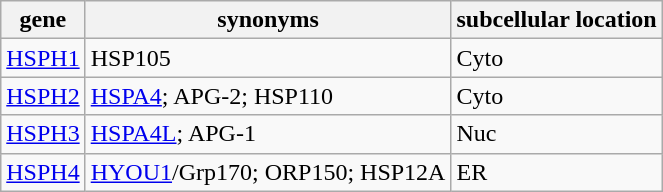<table class="wikitable">
<tr>
<th>gene</th>
<th>synonyms</th>
<th>subcellular location</th>
</tr>
<tr>
<td><a href='#'>HSPH1</a></td>
<td>HSP105</td>
<td>Cyto</td>
</tr>
<tr>
<td><a href='#'>HSPH2</a></td>
<td><a href='#'>HSPA4</a>; APG-2; HSP110</td>
<td>Cyto</td>
</tr>
<tr>
<td><a href='#'>HSPH3</a></td>
<td><a href='#'>HSPA4L</a>; APG-1</td>
<td>Nuc</td>
</tr>
<tr>
<td><a href='#'>HSPH4</a></td>
<td><a href='#'>HYOU1</a>/Grp170; ORP150; HSP12A</td>
<td>ER</td>
</tr>
</table>
